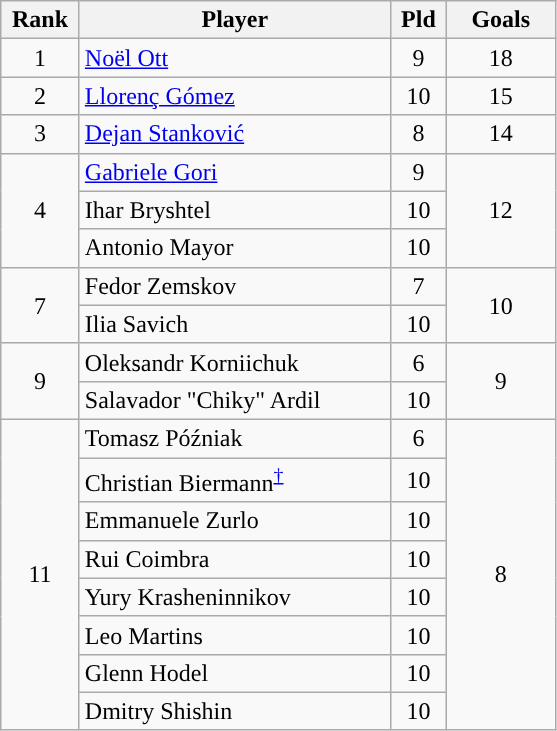<table class="wikitable" style="text-align:center">
<tr>
<th width=45>Rank</th>
<th width=200>Player</th>
<th width=30>Pld</th>
<th width=65>Goals</th>
</tr>
<tr>
<td>1</td>
<td style="text-align:left"> <a href='#'>Noël Ott</a></td>
<td>9</td>
<td>18</td>
</tr>
<tr>
<td>2</td>
<td style="text-align:left"> <a href='#'>Llorenç Gómez</a></td>
<td>10</td>
<td>15</td>
</tr>
<tr>
<td>3</td>
<td style="text-align:left"> <a href='#'>Dejan Stanković</a></td>
<td>8</td>
<td>14</td>
</tr>
<tr>
<td rowspan=3>4</td>
<td style="text-align:left"> <a href='#'>Gabriele Gori</a></td>
<td>9</td>
<td rowspan=3>12</td>
</tr>
<tr>
<td style="text-align:left"> Ihar Bryshtel</td>
<td>10</td>
</tr>
<tr>
<td style="text-align:left"> Antonio Mayor</td>
<td>10</td>
</tr>
<tr>
<td rowspan=2>7</td>
<td style="text-align:left"> Fedor Zemskov</td>
<td>7</td>
<td rowspan=2>10</td>
</tr>
<tr>
<td style="text-align:left"> Ilia Savich</td>
<td>10</td>
</tr>
<tr>
<td rowspan=2>9</td>
<td style="text-align:left"> Oleksandr Korniichuk</td>
<td>6</td>
<td rowspan=2>9</td>
</tr>
<tr>
<td style="text-align:left"> Salavador "Chiky" Ardil</td>
<td>10</td>
</tr>
<tr>
<td rowspan=8>11</td>
<td style="text-align:left"> Tomasz Późniak</td>
<td>6</td>
<td rowspan=8>8</td>
</tr>
<tr>
<td style="text-align:left"> Christian Biermann<sup><a href='#'>†</a></sup></td>
<td>10</td>
</tr>
<tr>
<td style="text-align:left"> Emmanuele Zurlo</td>
<td>10</td>
</tr>
<tr>
<td style="text-align:left"> Rui Coimbra</td>
<td>10</td>
</tr>
<tr>
<td style="text-align:left"> Yury Krasheninnikov</td>
<td>10</td>
</tr>
<tr>
<td style="text-align:left"> Leo Martins</td>
<td>10</td>
</tr>
<tr>
<td style="text-align:left"> Glenn Hodel</td>
<td>10</td>
</tr>
<tr>
<td style="text-align:left"> Dmitry Shishin</td>
<td>10</td>
</tr>
</table>
